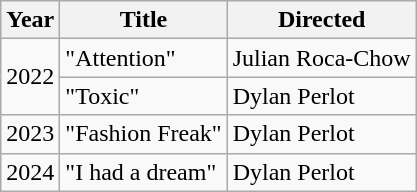<table class="wikitable">
<tr>
<th>Year</th>
<th>Title</th>
<th>Directed</th>
</tr>
<tr>
<td rowspan="2">2022</td>
<td>"Attention"</td>
<td>Julian Roca-Chow</td>
</tr>
<tr>
<td>"Toxic"</td>
<td>Dylan Perlot</td>
</tr>
<tr>
<td rowspan="1">2023</td>
<td>"Fashion Freak"</td>
<td>Dylan Perlot</td>
</tr>
<tr>
<td rowspan="1">2024</td>
<td>"I had a dream"</td>
<td>Dylan Perlot</td>
</tr>
</table>
